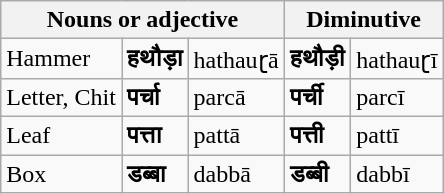<table class="wikitable">
<tr>
<th colspan="3">Nouns or adjective</th>
<th colspan="2">Diminutive</th>
</tr>
<tr>
<td>Hammer</td>
<td><strong>हथौड़ा</strong></td>
<td>hathauɽā</td>
<td><strong>हथौड़ी</strong></td>
<td>hathauɽī</td>
</tr>
<tr>
<td>Letter, Chit</td>
<td><strong>पर्चा</strong></td>
<td>parcā</td>
<td><strong>पर्ची</strong></td>
<td>parcī</td>
</tr>
<tr>
<td>Leaf</td>
<td><strong>पत्ता</strong></td>
<td>pattā</td>
<td><strong>पत्ती</strong></td>
<td>pattī</td>
</tr>
<tr>
<td>Box</td>
<td><strong>डब्बा</strong></td>
<td>dabbā</td>
<td><strong>डब्बी</strong></td>
<td>dabbī</td>
</tr>
</table>
